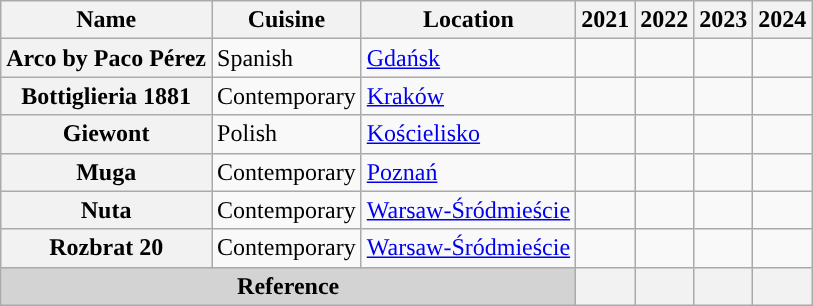<table class="wikitable sortable plainrowheaders" style="text-align:left;"">
<tr>
<th scope="col">Name</th>
<th scope="col">Cuisine</th>
<th scope="col">Location</th>
<th scope="col">2021</th>
<th scope="col">2022</th>
<th scope="col">2023</th>
<th scope="col">2024</th>
</tr>
<tr>
<th scope="row">Arco by Paco Pérez</th>
<td>Spanish</td>
<td><a href='#'>Gdańsk</a></td>
<td></td>
<td></td>
<td></td>
<td></td>
</tr>
<tr>
<th scope="row">Bottiglieria 1881</th>
<td>Contemporary</td>
<td><a href='#'>Kraków</a></td>
<td></td>
<td></td>
<td></td>
<td></td>
</tr>
<tr>
<th scope="row">Giewont</th>
<td>Polish</td>
<td><a href='#'>Kościelisko</a></td>
<td></td>
<td></td>
<td></td>
<td></td>
</tr>
<tr>
<th scope="row">Muga</th>
<td>Contemporary</td>
<td><a href='#'>Poznań</a></td>
<td></td>
<td></td>
<td></td>
<td></td>
</tr>
<tr>
<th scope="row">Nuta</th>
<td>Contemporary</td>
<td><a href='#'>Warsaw-Śródmieście</a></td>
<td></td>
<td></td>
<td></td>
<td></td>
</tr>
<tr>
<th scope="row">Rozbrat 20</th>
<td>Contemporary</td>
<td><a href='#'>Warsaw-Śródmieście</a></td>
<td></td>
<td></td>
<td></td>
<td></td>
</tr>
<tr>
<th colspan="3" style="text-align: center;background: lightgray;">Reference</th>
<th></th>
<th></th>
<th></th>
<th></th>
</tr>
</table>
